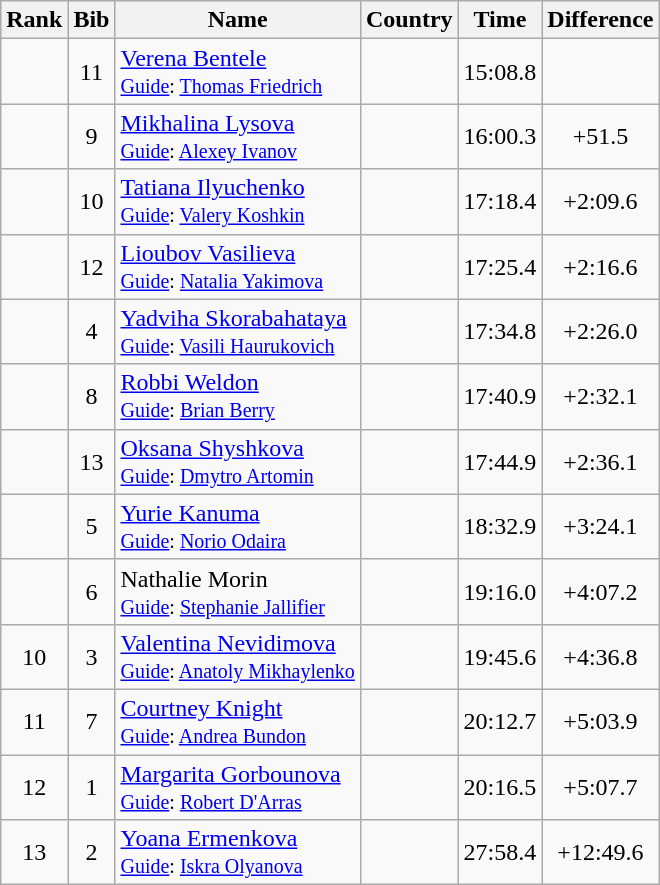<table class="wikitable sortable" style="text-align:center">
<tr>
<th>Rank</th>
<th>Bib</th>
<th>Name</th>
<th>Country</th>
<th>Time</th>
<th>Difference</th>
</tr>
<tr>
<td></td>
<td>11</td>
<td align=left><a href='#'>Verena Bentele</a><br><small><a href='#'>Guide</a>: <a href='#'>Thomas Friedrich</a></small></td>
<td align=left></td>
<td>15:08.8</td>
<td></td>
</tr>
<tr>
<td></td>
<td>9</td>
<td align=left><a href='#'>Mikhalina Lysova</a><br><small><a href='#'>Guide</a>: <a href='#'>Alexey Ivanov</a></small></td>
<td align=left></td>
<td>16:00.3</td>
<td>+51.5</td>
</tr>
<tr>
<td></td>
<td>10</td>
<td align=left><a href='#'>Tatiana Ilyuchenko</a><br><small><a href='#'>Guide</a>: <a href='#'>Valery Koshkin</a></small></td>
<td align=left></td>
<td>17:18.4</td>
<td>+2:09.6</td>
</tr>
<tr>
<td></td>
<td>12</td>
<td align=left><a href='#'>Lioubov Vasilieva</a><br><small><a href='#'>Guide</a>: <a href='#'>Natalia Yakimova</a></small></td>
<td align=left></td>
<td>17:25.4</td>
<td>+2:16.6</td>
</tr>
<tr>
<td></td>
<td>4</td>
<td align=left><a href='#'>Yadviha Skorabahataya</a><br><small><a href='#'>Guide</a>: <a href='#'>Vasili Haurukovich</a></small></td>
<td align=left></td>
<td>17:34.8</td>
<td>+2:26.0</td>
</tr>
<tr>
<td></td>
<td>8</td>
<td align=left><a href='#'>Robbi Weldon</a><br><small><a href='#'>Guide</a>: <a href='#'>Brian Berry</a></small></td>
<td align=left></td>
<td>17:40.9</td>
<td>+2:32.1</td>
</tr>
<tr>
<td></td>
<td>13</td>
<td align=left><a href='#'>Oksana Shyshkova</a><br><small><a href='#'>Guide</a>: <a href='#'>Dmytro Artomin</a></small></td>
<td align=left></td>
<td>17:44.9</td>
<td>+2:36.1</td>
</tr>
<tr>
<td></td>
<td>5</td>
<td align=left><a href='#'>Yurie Kanuma</a><br><small><a href='#'>Guide</a>: <a href='#'>Norio Odaira</a></small></td>
<td align=left></td>
<td>18:32.9</td>
<td>+3:24.1</td>
</tr>
<tr>
<td></td>
<td>6</td>
<td align=left>Nathalie Morin<br><small><a href='#'>Guide</a>: <a href='#'>Stephanie Jallifier</a></small></td>
<td align=left></td>
<td>19:16.0</td>
<td>+4:07.2</td>
</tr>
<tr>
<td>10</td>
<td>3</td>
<td align=left><a href='#'>Valentina Nevidimova</a><br><small><a href='#'>Guide</a>: <a href='#'>Anatoly Mikhaylenko</a></small></td>
<td align=left></td>
<td>19:45.6</td>
<td>+4:36.8</td>
</tr>
<tr>
<td>11</td>
<td>7</td>
<td align=left><a href='#'>Courtney Knight</a><br><small><a href='#'>Guide</a>: <a href='#'>Andrea Bundon</a></small></td>
<td align=left></td>
<td>20:12.7</td>
<td>+5:03.9</td>
</tr>
<tr>
<td>12</td>
<td>1</td>
<td align=left><a href='#'>Margarita Gorbounova</a><br><small><a href='#'>Guide</a>: <a href='#'>Robert D'Arras</a></small></td>
<td align=left></td>
<td>20:16.5</td>
<td>+5:07.7</td>
</tr>
<tr>
<td>13</td>
<td>2</td>
<td align=left><a href='#'>Yoana Ermenkova</a><br><small><a href='#'>Guide</a>: <a href='#'>Iskra Olyanova</a></small></td>
<td align=left></td>
<td>27:58.4</td>
<td>+12:49.6</td>
</tr>
</table>
